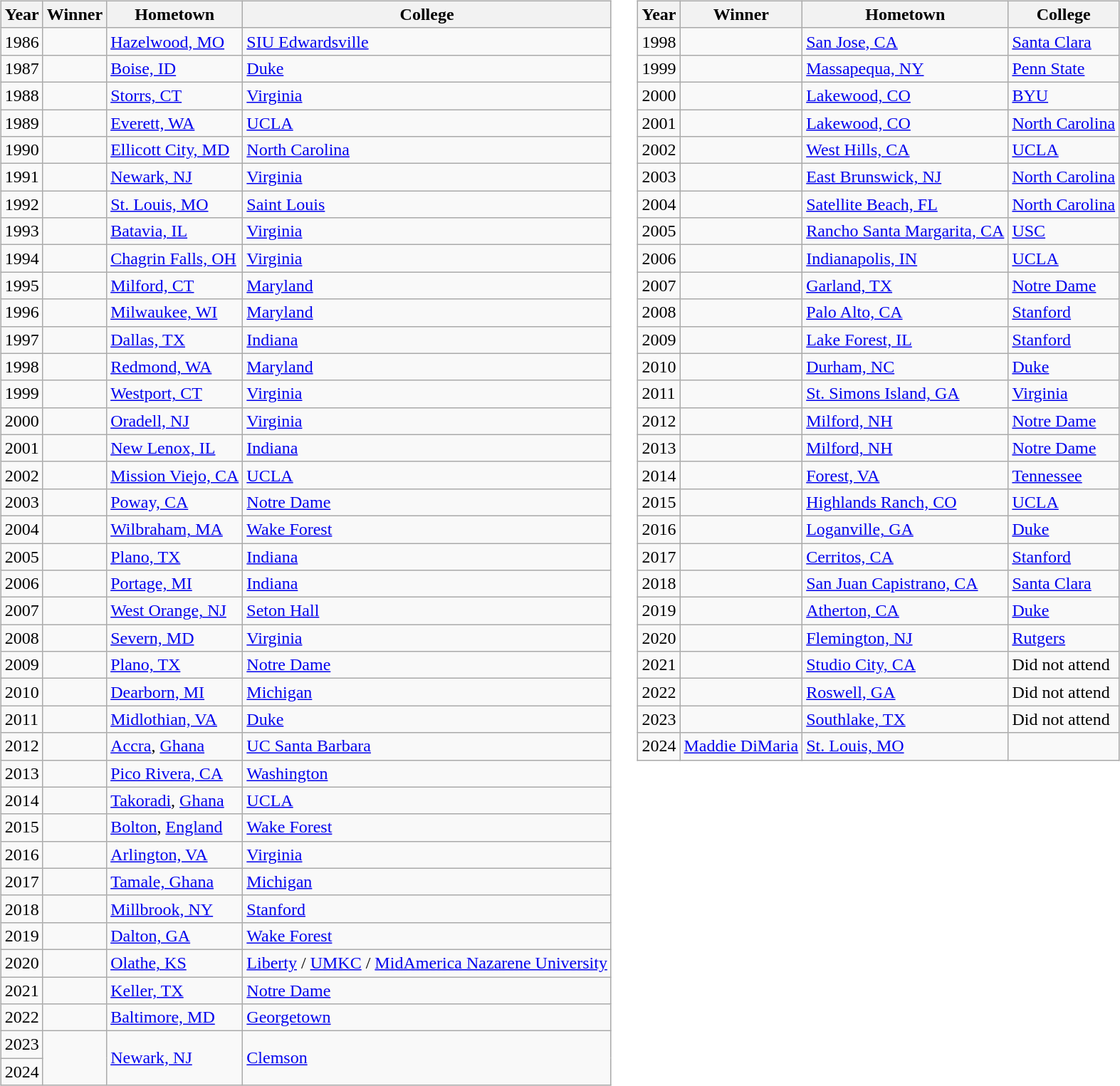<table>
<tr valign="top">
<td><br><table class="wikitable sortable">
<tr>
<th>Year</th>
<th>Winner</th>
<th>Hometown</th>
<th>College</th>
</tr>
<tr>
<td>1986</td>
<td></td>
<td><a href='#'>Hazelwood, MO</a></td>
<td><a href='#'>SIU Edwardsville</a></td>
</tr>
<tr>
<td>1987</td>
<td></td>
<td><a href='#'>Boise, ID</a></td>
<td><a href='#'>Duke</a></td>
</tr>
<tr>
<td>1988</td>
<td></td>
<td><a href='#'>Storrs, CT</a></td>
<td><a href='#'>Virginia</a></td>
</tr>
<tr>
<td>1989</td>
<td></td>
<td><a href='#'>Everett, WA</a></td>
<td><a href='#'>UCLA</a></td>
</tr>
<tr>
<td>1990</td>
<td></td>
<td><a href='#'>Ellicott City, MD</a></td>
<td><a href='#'>North Carolina</a></td>
</tr>
<tr>
<td>1991</td>
<td></td>
<td><a href='#'>Newark, NJ</a></td>
<td><a href='#'>Virginia</a></td>
</tr>
<tr>
<td>1992</td>
<td></td>
<td><a href='#'>St. Louis, MO</a></td>
<td><a href='#'>Saint Louis</a></td>
</tr>
<tr>
<td>1993</td>
<td></td>
<td><a href='#'>Batavia, IL</a></td>
<td><a href='#'>Virginia</a></td>
</tr>
<tr>
<td>1994</td>
<td></td>
<td><a href='#'>Chagrin Falls, OH</a></td>
<td><a href='#'>Virginia</a></td>
</tr>
<tr>
<td>1995</td>
<td></td>
<td><a href='#'>Milford, CT</a></td>
<td><a href='#'>Maryland</a></td>
</tr>
<tr>
<td>1996</td>
<td></td>
<td><a href='#'>Milwaukee, WI</a></td>
<td><a href='#'>Maryland</a></td>
</tr>
<tr>
<td>1997</td>
<td></td>
<td><a href='#'>Dallas, TX</a></td>
<td><a href='#'>Indiana</a></td>
</tr>
<tr>
<td>1998</td>
<td></td>
<td><a href='#'>Redmond, WA</a></td>
<td><a href='#'>Maryland</a></td>
</tr>
<tr>
<td>1999</td>
<td></td>
<td><a href='#'>Westport, CT</a></td>
<td><a href='#'>Virginia</a></td>
</tr>
<tr>
<td>2000</td>
<td></td>
<td><a href='#'>Oradell, NJ</a></td>
<td><a href='#'>Virginia</a></td>
</tr>
<tr>
<td>2001</td>
<td></td>
<td><a href='#'>New Lenox, IL</a></td>
<td><a href='#'>Indiana</a></td>
</tr>
<tr>
<td>2002</td>
<td></td>
<td><a href='#'>Mission Viejo, CA</a></td>
<td><a href='#'>UCLA</a></td>
</tr>
<tr>
<td>2003</td>
<td></td>
<td><a href='#'>Poway, CA</a></td>
<td><a href='#'>Notre Dame</a></td>
</tr>
<tr>
<td>2004</td>
<td></td>
<td><a href='#'>Wilbraham, MA</a></td>
<td><a href='#'>Wake Forest</a></td>
</tr>
<tr>
<td>2005</td>
<td></td>
<td><a href='#'>Plano, TX</a></td>
<td><a href='#'>Indiana</a></td>
</tr>
<tr>
<td>2006</td>
<td></td>
<td><a href='#'>Portage, MI</a></td>
<td><a href='#'>Indiana</a></td>
</tr>
<tr>
<td>2007</td>
<td></td>
<td><a href='#'>West Orange, NJ</a></td>
<td><a href='#'>Seton Hall</a></td>
</tr>
<tr>
<td>2008</td>
<td></td>
<td><a href='#'>Severn, MD</a></td>
<td><a href='#'>Virginia</a></td>
</tr>
<tr>
<td>2009</td>
<td></td>
<td><a href='#'>Plano, TX</a></td>
<td><a href='#'>Notre Dame</a></td>
</tr>
<tr>
<td>2010</td>
<td></td>
<td><a href='#'>Dearborn, MI</a></td>
<td><a href='#'>Michigan</a></td>
</tr>
<tr>
<td>2011</td>
<td></td>
<td><a href='#'>Midlothian, VA</a></td>
<td><a href='#'>Duke</a></td>
</tr>
<tr>
<td>2012</td>
<td></td>
<td><a href='#'>Accra</a>, <a href='#'>Ghana</a></td>
<td><a href='#'>UC Santa Barbara</a></td>
</tr>
<tr>
<td>2013</td>
<td></td>
<td><a href='#'>Pico Rivera, CA</a></td>
<td><a href='#'>Washington</a></td>
</tr>
<tr>
<td>2014</td>
<td></td>
<td><a href='#'>Takoradi</a>, <a href='#'>Ghana</a></td>
<td><a href='#'>UCLA</a></td>
</tr>
<tr>
<td>2015</td>
<td></td>
<td><a href='#'>Bolton</a>, <a href='#'>England</a></td>
<td><a href='#'>Wake Forest</a></td>
</tr>
<tr>
<td>2016</td>
<td></td>
<td><a href='#'>Arlington, VA</a></td>
<td><a href='#'>Virginia</a></td>
</tr>
<tr>
<td>2017</td>
<td></td>
<td><a href='#'>Tamale, Ghana</a></td>
<td><a href='#'>Michigan</a></td>
</tr>
<tr>
<td>2018</td>
<td></td>
<td><a href='#'>Millbrook, NY</a></td>
<td><a href='#'>Stanford</a></td>
</tr>
<tr>
<td>2019</td>
<td></td>
<td><a href='#'>Dalton, GA</a></td>
<td><a href='#'>Wake Forest</a></td>
</tr>
<tr>
<td>2020</td>
<td></td>
<td><a href='#'>Olathe, KS</a></td>
<td><a href='#'>Liberty</a> / <a href='#'> UMKC</a> / <a href='#'>MidAmerica Nazarene University</a></td>
</tr>
<tr>
<td>2021</td>
<td></td>
<td><a href='#'>Keller, TX</a></td>
<td><a href='#'>Notre Dame</a></td>
</tr>
<tr>
<td>2022</td>
<td></td>
<td><a href='#'>Baltimore, MD</a></td>
<td><a href='#'>Georgetown</a></td>
</tr>
<tr>
<td>2023</td>
<td rowspan="2"></td>
<td rowspan="2"><a href='#'>Newark, NJ</a></td>
<td rowspan="2"><a href='#'>Clemson</a></td>
</tr>
<tr>
<td>2024</td>
</tr>
</table>
</td>
<td></td>
<td><br><table class="wikitable sortable">
<tr>
<th>Year</th>
<th>Winner</th>
<th>Hometown</th>
<th>College</th>
</tr>
<tr>
<td>1998</td>
<td></td>
<td><a href='#'>San Jose, CA</a></td>
<td><a href='#'>Santa Clara</a></td>
</tr>
<tr>
<td>1999</td>
<td></td>
<td><a href='#'>Massapequa, NY</a></td>
<td><a href='#'>Penn State</a></td>
</tr>
<tr>
<td>2000</td>
<td></td>
<td><a href='#'>Lakewood, CO</a></td>
<td><a href='#'>BYU</a></td>
</tr>
<tr>
<td>2001</td>
<td></td>
<td><a href='#'>Lakewood, CO</a></td>
<td><a href='#'>North Carolina</a></td>
</tr>
<tr>
<td>2002</td>
<td></td>
<td><a href='#'>West Hills, CA</a></td>
<td><a href='#'>UCLA</a></td>
</tr>
<tr>
<td>2003</td>
<td></td>
<td><a href='#'>East Brunswick, NJ</a></td>
<td><a href='#'>North Carolina</a></td>
</tr>
<tr>
<td>2004</td>
<td></td>
<td><a href='#'>Satellite Beach, FL</a></td>
<td><a href='#'>North Carolina</a></td>
</tr>
<tr>
<td>2005</td>
<td></td>
<td><a href='#'>Rancho Santa Margarita, CA</a></td>
<td><a href='#'>USC</a></td>
</tr>
<tr>
<td>2006</td>
<td></td>
<td><a href='#'>Indianapolis, IN</a></td>
<td><a href='#'>UCLA</a></td>
</tr>
<tr>
<td>2007</td>
<td></td>
<td><a href='#'>Garland, TX</a></td>
<td><a href='#'>Notre Dame</a></td>
</tr>
<tr>
<td>2008</td>
<td></td>
<td><a href='#'>Palo Alto, CA</a></td>
<td><a href='#'>Stanford</a></td>
</tr>
<tr>
<td>2009</td>
<td></td>
<td><a href='#'>Lake Forest, IL</a></td>
<td><a href='#'>Stanford</a></td>
</tr>
<tr>
<td>2010</td>
<td></td>
<td><a href='#'>Durham, NC</a></td>
<td><a href='#'>Duke</a></td>
</tr>
<tr>
<td>2011</td>
<td></td>
<td><a href='#'>St. Simons Island, GA</a></td>
<td><a href='#'>Virginia</a></td>
</tr>
<tr>
<td>2012</td>
<td></td>
<td><a href='#'>Milford, NH</a></td>
<td><a href='#'>Notre Dame</a></td>
</tr>
<tr>
<td>2013</td>
<td></td>
<td><a href='#'>Milford, NH</a></td>
<td><a href='#'>Notre Dame</a></td>
</tr>
<tr>
<td>2014</td>
<td></td>
<td><a href='#'>Forest, VA</a></td>
<td><a href='#'>Tennessee</a></td>
</tr>
<tr>
<td>2015</td>
<td></td>
<td><a href='#'>Highlands Ranch, CO</a></td>
<td><a href='#'>UCLA</a></td>
</tr>
<tr>
<td>2016</td>
<td></td>
<td><a href='#'>Loganville, GA</a></td>
<td><a href='#'>Duke</a></td>
</tr>
<tr>
<td>2017</td>
<td></td>
<td><a href='#'>Cerritos, CA</a></td>
<td><a href='#'>Stanford</a></td>
</tr>
<tr>
<td>2018</td>
<td></td>
<td><a href='#'>San Juan Capistrano, CA</a></td>
<td><a href='#'>Santa Clara</a></td>
</tr>
<tr>
<td>2019</td>
<td></td>
<td><a href='#'>Atherton, CA</a></td>
<td><a href='#'>Duke</a></td>
</tr>
<tr>
<td>2020</td>
<td></td>
<td><a href='#'>Flemington, NJ</a></td>
<td><a href='#'>Rutgers</a></td>
</tr>
<tr>
<td>2021</td>
<td></td>
<td><a href='#'>Studio City, CA</a></td>
<td>Did not attend</td>
</tr>
<tr>
<td>2022</td>
<td></td>
<td><a href='#'>Roswell, GA</a></td>
<td>Did not attend</td>
</tr>
<tr>
<td>2023</td>
<td></td>
<td><a href='#'>Southlake, TX</a></td>
<td>Did not attend</td>
</tr>
<tr>
<td>2024</td>
<td><a href='#'>Maddie DiMaria</a></td>
<td><a href='#'>St. Louis, MO</a></td>
</tr>
</table>
</td>
</tr>
</table>
